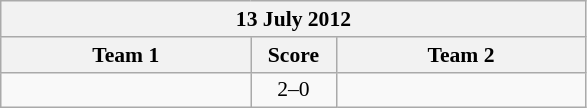<table class="wikitable" style="text-align: center; font-size:90% ">
<tr>
<th colspan=3>13 July 2012</th>
</tr>
<tr>
<th align="right" width="160">Team 1</th>
<th width="50">Score</th>
<th align="left" width="160">Team 2</th>
</tr>
<tr>
<td align=right><strong></strong></td>
<td align=center>2–0</td>
<td align=left></td>
</tr>
</table>
